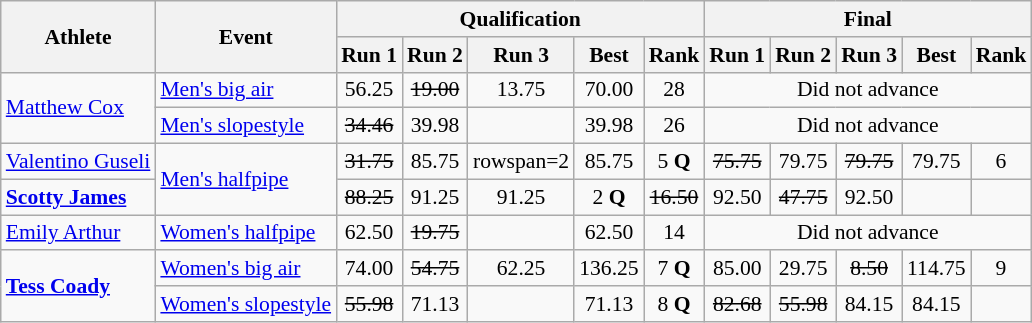<table class=wikitable style=font-size:90%;text-align:center>
<tr>
<th rowspan=2>Athlete</th>
<th rowspan=2>Event</th>
<th colspan=5>Qualification</th>
<th colspan=5>Final</th>
</tr>
<tr>
<th>Run 1</th>
<th>Run 2</th>
<th>Run 3</th>
<th>Best</th>
<th>Rank</th>
<th>Run 1</th>
<th>Run 2</th>
<th>Run 3</th>
<th>Best</th>
<th>Rank</th>
</tr>
<tr>
<td align=left rowspan=2><a href='#'>Matthew Cox</a></td>
<td align=left><a href='#'>Men's big air</a></td>
<td>56.25</td>
<td><s>19.00</s></td>
<td>13.75</td>
<td>70.00</td>
<td>28</td>
<td colspan=5>Did not advance</td>
</tr>
<tr>
<td align=left><a href='#'>Men's slopestyle</a></td>
<td><s>34.46</s></td>
<td>39.98</td>
<td></td>
<td>39.98</td>
<td>26</td>
<td colspan=5>Did not advance</td>
</tr>
<tr>
<td align=left><a href='#'>Valentino Guseli</a></td>
<td align=left rowspan=2><a href='#'>Men's halfpipe</a></td>
<td><s>31.75</s></td>
<td>85.75</td>
<td>rowspan=2</td>
<td>85.75</td>
<td>5 <strong>Q</strong></td>
<td><s>75.75</s></td>
<td>79.75</td>
<td><s>79.75</s></td>
<td>79.75</td>
<td>6</td>
</tr>
<tr>
<td align=left><strong><a href='#'>Scotty James</a></strong></td>
<td><s>88.25</s></td>
<td>91.25</td>
<td>91.25</td>
<td>2 <strong>Q</strong></td>
<td><s>16.50</s></td>
<td>92.50</td>
<td><s>47.75</s></td>
<td>92.50</td>
<td></td>
</tr>
<tr>
<td align=left><a href='#'>Emily Arthur</a></td>
<td align=left><a href='#'>Women's halfpipe</a></td>
<td>62.50</td>
<td><s>19.75</s></td>
<td></td>
<td>62.50</td>
<td>14</td>
<td colspan=5>Did not advance</td>
</tr>
<tr>
<td align=left rowspan=2><strong><a href='#'>Tess Coady</a></strong></td>
<td align=left><a href='#'>Women's big air</a></td>
<td>74.00</td>
<td><s>54.75</s></td>
<td>62.25</td>
<td>136.25</td>
<td>7 <strong>Q</strong></td>
<td>85.00</td>
<td>29.75</td>
<td><s>8.50</s></td>
<td>114.75</td>
<td>9</td>
</tr>
<tr>
<td align=left><a href='#'>Women's slopestyle</a></td>
<td><s>55.98</s></td>
<td>71.13</td>
<td></td>
<td>71.13</td>
<td>8 <strong>Q</strong></td>
<td><s>82.68</s></td>
<td><s>55.98</s></td>
<td>84.15</td>
<td>84.15</td>
<td></td>
</tr>
</table>
